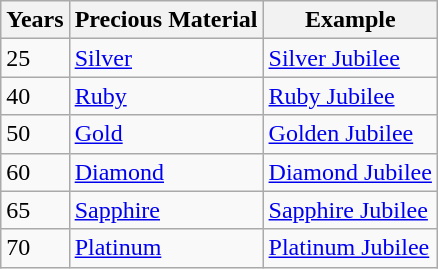<table class="wikitable">
<tr>
<th>Years</th>
<th>Precious Material</th>
<th>Example</th>
</tr>
<tr>
<td>25</td>
<td><a href='#'>Silver</a></td>
<td><a href='#'>Silver Jubilee</a></td>
</tr>
<tr>
<td>40</td>
<td><a href='#'>Ruby</a></td>
<td><a href='#'>Ruby Jubilee</a></td>
</tr>
<tr>
<td>50</td>
<td><a href='#'>Gold</a></td>
<td><a href='#'>Golden Jubilee</a></td>
</tr>
<tr>
<td>60</td>
<td><a href='#'>Diamond</a></td>
<td><a href='#'>Diamond Jubilee</a></td>
</tr>
<tr>
<td>65</td>
<td><a href='#'>Sapphire</a></td>
<td><a href='#'>Sapphire Jubilee</a></td>
</tr>
<tr>
<td>70</td>
<td><a href='#'>Platinum</a></td>
<td><a href='#'>Platinum Jubilee</a></td>
</tr>
</table>
